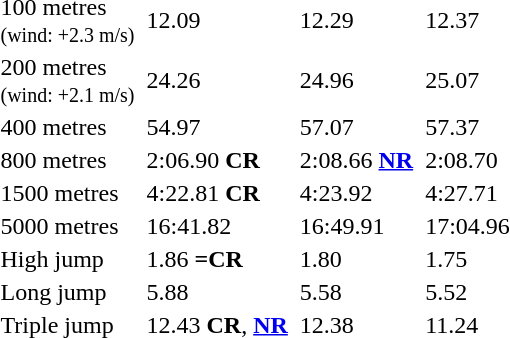<table>
<tr>
<td>100 metres<br><small>(wind: +2.3 m/s)</small></td>
<td></td>
<td>12.09</td>
<td></td>
<td>12.29</td>
<td></td>
<td>12.37</td>
</tr>
<tr>
<td>200 metres<br><small>(wind: +2.1 m/s)</small></td>
<td></td>
<td>24.26</td>
<td></td>
<td>24.96</td>
<td></td>
<td>25.07</td>
</tr>
<tr>
<td>400 metres</td>
<td></td>
<td>54.97</td>
<td></td>
<td>57.07</td>
<td></td>
<td>57.37</td>
</tr>
<tr>
<td>800 metres</td>
<td></td>
<td>2:06.90 <strong>CR</strong></td>
<td></td>
<td>2:08.66 <strong><a href='#'>NR</a></strong></td>
<td></td>
<td>2:08.70</td>
</tr>
<tr>
<td>1500 metres</td>
<td></td>
<td>4:22.81 <strong>CR</strong></td>
<td></td>
<td>4:23.92</td>
<td></td>
<td>4:27.71</td>
</tr>
<tr>
<td>5000 metres</td>
<td></td>
<td>16:41.82</td>
<td></td>
<td>16:49.91</td>
<td></td>
<td>17:04.96</td>
</tr>
<tr>
<td>High jump</td>
<td></td>
<td>1.86 <strong>=CR</strong></td>
<td></td>
<td>1.80</td>
<td></td>
<td>1.75</td>
</tr>
<tr>
<td>Long jump</td>
<td></td>
<td>5.88</td>
<td></td>
<td>5.58</td>
<td></td>
<td>5.52</td>
</tr>
<tr>
<td>Triple jump</td>
<td></td>
<td>12.43 <strong>CR</strong>, <strong><a href='#'>NR</a></strong></td>
<td></td>
<td>12.38</td>
<td></td>
<td>11.24</td>
</tr>
</table>
